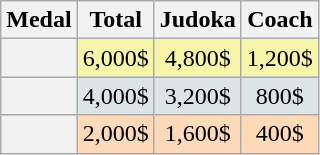<table class=wikitable style="text-align:center;">
<tr>
<th>Medal</th>
<th>Total</th>
<th>Judoka</th>
<th>Coach</th>
</tr>
<tr bgcolor=F7F6A8>
<th></th>
<td>6,000$</td>
<td>4,800$</td>
<td>1,200$</td>
</tr>
<tr bgcolor=DCE5E5>
<th></th>
<td>4,000$</td>
<td>3,200$</td>
<td>800$</td>
</tr>
<tr bgcolor=FFDAB9>
<th></th>
<td>2,000$</td>
<td>1,600$</td>
<td>400$</td>
</tr>
</table>
